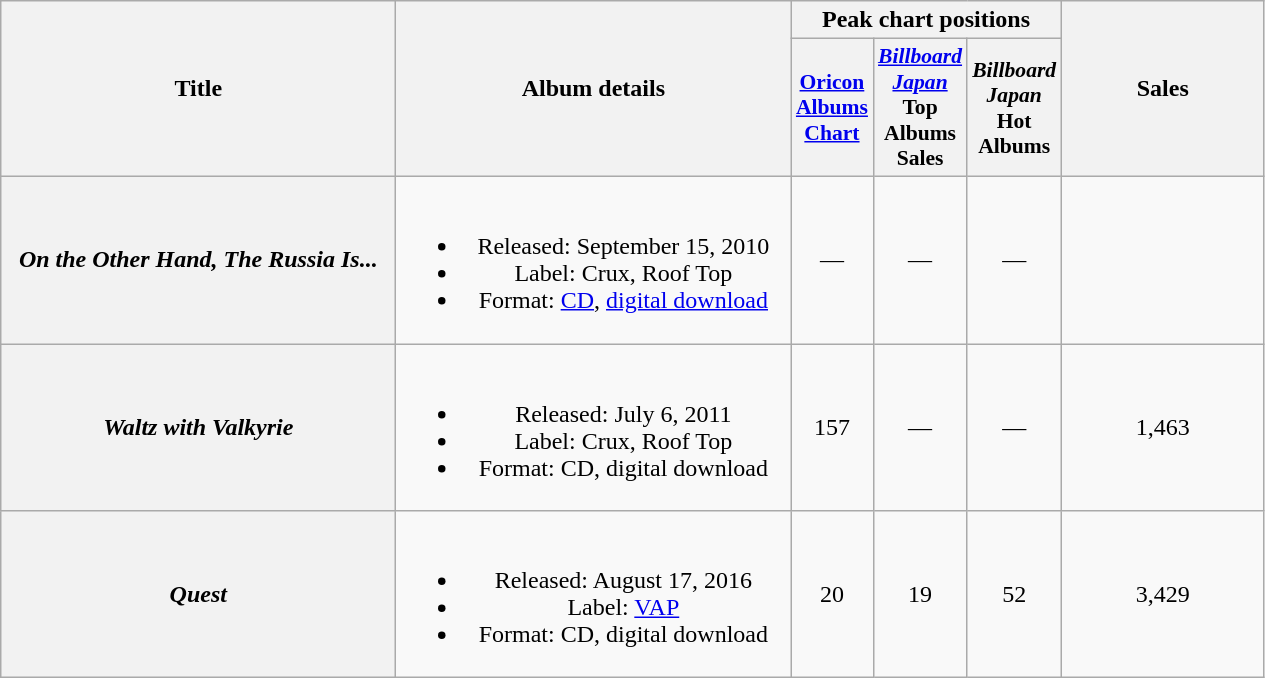<table class="wikitable plainrowheaders" style="text-align:center;" border="1">
<tr>
<th scope="col" rowspan="2" style="width:16em;">Title</th>
<th scope="col" rowspan="2" style="width:16em;">Album details</th>
<th scope="col" colspan="3">Peak chart positions</th>
<th scope="col" rowspan="2" style="width:8em;">Sales</th>
</tr>
<tr>
<th scope="col" style="width:2.2em;font-size:90%;"><a href='#'>Oricon Albums Chart</a><br></th>
<th scope="col" style="width:2.2em;font-size:90%;"><em><a href='#'>Billboard Japan</a></em> Top Albums Sales<br></th>
<th scope="col" style="width:2.2em;font-size:90%;"><em>Billboard Japan</em> Hot Albums<br></th>
</tr>
<tr>
<th scope="row"><em>On the Other Hand, The Russia Is...</em></th>
<td><br><ul><li>Released: September 15, 2010</li><li>Label: Crux, Roof Top</li><li>Format: <a href='#'>CD</a>, <a href='#'>digital download</a></li></ul></td>
<td>—</td>
<td>—</td>
<td>—</td>
<td></td>
</tr>
<tr>
<th scope="row"><em>Waltz with Valkyrie</em></th>
<td><br><ul><li>Released: July 6, 2011</li><li>Label: Crux, Roof Top</li><li>Format: CD, digital download</li></ul></td>
<td>157</td>
<td>—</td>
<td>—</td>
<td>1,463</td>
</tr>
<tr>
<th scope="row"><em>Quest</em></th>
<td><br><ul><li>Released: August 17, 2016</li><li>Label: <a href='#'>VAP</a></li><li>Format: CD, digital download</li></ul></td>
<td>20</td>
<td>19</td>
<td>52</td>
<td>3,429</td>
</tr>
</table>
